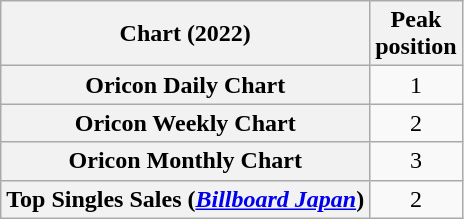<table class="wikitable plainrowheaders sortable" style="text-align:center;">
<tr>
<th>Chart (2022)</th>
<th>Peak<br>position</th>
</tr>
<tr>
<th scope="row">Oricon Daily Chart</th>
<td>1</td>
</tr>
<tr>
<th scope="row">Oricon Weekly Chart</th>
<td>2</td>
</tr>
<tr>
<th scope="row">Oricon Monthly Chart</th>
<td>3</td>
</tr>
<tr>
<th scope="row">Top Singles Sales (<em><a href='#'>Billboard Japan</a></em>)</th>
<td>2</td>
</tr>
</table>
